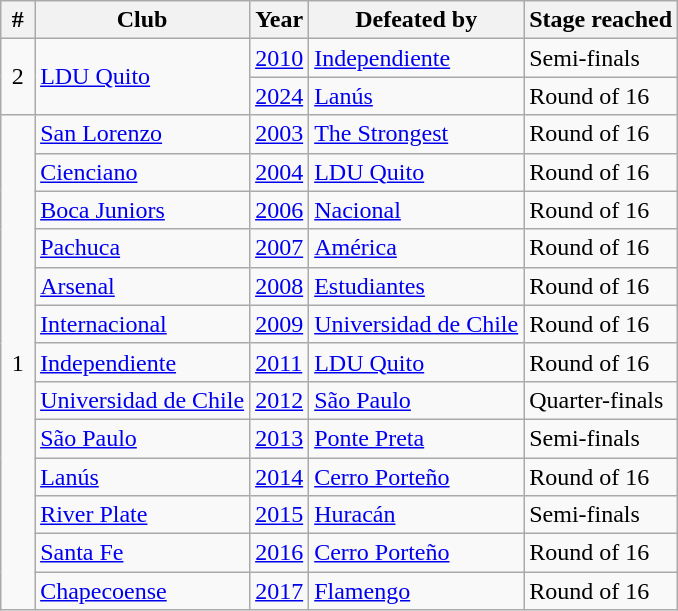<table class="wikitable plainrowheaders sortable">
<tr>
<th width=5%>#</th>
<th>Club</th>
<th>Year</th>
<th>Defeated by</th>
<th>Stage reached</th>
</tr>
<tr>
<td rowspan="2" style="text-align: center">2</td>
<td rowspan="2"> <a href='#'>LDU Quito</a></td>
<td><a href='#'>2010</a></td>
<td><a href='#'>Independiente</a></td>
<td>Semi-finals</td>
</tr>
<tr>
<td><a href='#'>2024</a></td>
<td><a href='#'>Lanús</a></td>
<td>Round of 16</td>
</tr>
<tr>
<td rowspan="15" style="text-align: center">1</td>
<td> <a href='#'>San Lorenzo</a></td>
<td><a href='#'>2003</a></td>
<td><a href='#'>The Strongest</a></td>
<td>Round of 16</td>
</tr>
<tr>
<td> <a href='#'>Cienciano</a></td>
<td><a href='#'>2004</a></td>
<td><a href='#'>LDU Quito</a></td>
<td>Round of 16</td>
</tr>
<tr>
<td> <a href='#'>Boca Juniors</a></td>
<td><a href='#'>2006</a></td>
<td><a href='#'>Nacional</a></td>
<td>Round of 16</td>
</tr>
<tr>
<td> <a href='#'>Pachuca</a></td>
<td><a href='#'>2007</a></td>
<td><a href='#'>América</a></td>
<td>Round of 16</td>
</tr>
<tr>
<td> <a href='#'>Arsenal</a></td>
<td><a href='#'>2008</a></td>
<td><a href='#'>Estudiantes</a></td>
<td>Round of 16</td>
</tr>
<tr>
<td> <a href='#'>Internacional</a></td>
<td><a href='#'>2009</a></td>
<td><a href='#'>Universidad de Chile</a></td>
<td>Round of 16</td>
</tr>
<tr>
<td> <a href='#'>Independiente</a></td>
<td><a href='#'>2011</a></td>
<td><a href='#'>LDU Quito</a></td>
<td>Round of 16</td>
</tr>
<tr>
<td> <a href='#'>Universidad de Chile</a></td>
<td><a href='#'>2012</a></td>
<td><a href='#'>São Paulo</a></td>
<td>Quarter-finals</td>
</tr>
<tr>
<td> <a href='#'>São Paulo</a></td>
<td><a href='#'>2013</a></td>
<td><a href='#'>Ponte Preta</a></td>
<td>Semi-finals</td>
</tr>
<tr>
<td> <a href='#'>Lanús</a></td>
<td><a href='#'>2014</a></td>
<td><a href='#'>Cerro Porteño</a></td>
<td>Round of 16</td>
</tr>
<tr>
<td> <a href='#'>River Plate</a></td>
<td><a href='#'>2015</a></td>
<td><a href='#'>Huracán</a></td>
<td>Semi-finals</td>
</tr>
<tr>
<td> <a href='#'>Santa Fe</a></td>
<td><a href='#'>2016</a></td>
<td><a href='#'>Cerro Porteño</a></td>
<td>Round of 16</td>
</tr>
<tr>
<td> <a href='#'>Chapecoense</a></td>
<td><a href='#'>2017</a></td>
<td><a href='#'>Flamengo</a></td>
<td>Round of 16</td>
</tr>
</table>
